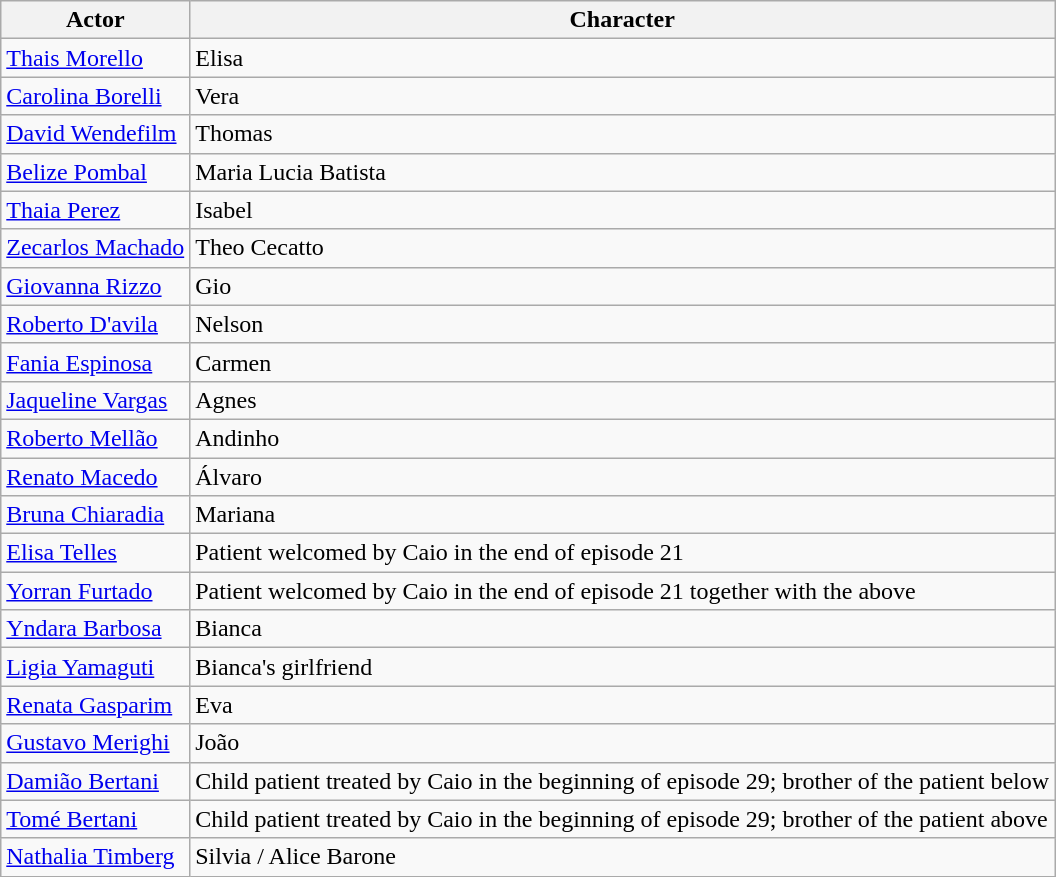<table class="wikitable" style="margin-bottom: 10px;">
<tr>
<th>Actor</th>
<th>Character</th>
</tr>
<tr>
<td><a href='#'>Thais Morello</a></td>
<td>Elisa</td>
</tr>
<tr>
<td><a href='#'>Carolina Borelli</a></td>
<td>Vera</td>
</tr>
<tr>
<td><a href='#'>David Wendefilm</a></td>
<td>Thomas</td>
</tr>
<tr>
<td><a href='#'>Belize Pombal</a></td>
<td>Maria Lucia Batista</td>
</tr>
<tr>
<td><a href='#'>Thaia Perez</a></td>
<td>Isabel</td>
</tr>
<tr>
<td><a href='#'>Zecarlos Machado</a></td>
<td>Theo Cecatto</td>
</tr>
<tr>
<td><a href='#'>Giovanna Rizzo</a></td>
<td>Gio</td>
</tr>
<tr>
<td><a href='#'>Roberto D'avila</a></td>
<td>Nelson</td>
</tr>
<tr>
<td><a href='#'>Fania Espinosa</a></td>
<td>Carmen</td>
</tr>
<tr>
<td><a href='#'>Jaqueline Vargas</a></td>
<td>Agnes</td>
</tr>
<tr>
<td><a href='#'>Roberto Mellão</a></td>
<td>Andinho</td>
</tr>
<tr>
<td><a href='#'>Renato Macedo</a></td>
<td>Álvaro</td>
</tr>
<tr>
<td><a href='#'>Bruna Chiaradia</a></td>
<td>Mariana</td>
</tr>
<tr>
<td><a href='#'>Elisa Telles</a></td>
<td>Patient welcomed by Caio in the end of episode 21</td>
</tr>
<tr>
<td><a href='#'>Yorran Furtado</a></td>
<td>Patient welcomed by Caio in the end of episode 21 together with the above</td>
</tr>
<tr>
<td><a href='#'>Yndara Barbosa</a></td>
<td>Bianca</td>
</tr>
<tr>
<td><a href='#'>Ligia Yamaguti</a></td>
<td>Bianca's girlfriend</td>
</tr>
<tr>
<td><a href='#'>Renata Gasparim</a></td>
<td>Eva</td>
</tr>
<tr>
<td><a href='#'>Gustavo Merighi</a></td>
<td>João</td>
</tr>
<tr>
<td><a href='#'>Damião Bertani</a></td>
<td>Child patient treated by Caio in the beginning of episode 29; brother of the patient below</td>
</tr>
<tr>
<td><a href='#'>Tomé Bertani</a></td>
<td>Child patient treated by Caio in the beginning of episode 29; brother of the patient above</td>
</tr>
<tr>
<td><a href='#'>Nathalia Timberg</a></td>
<td>Silvia / Alice Barone</td>
</tr>
</table>
